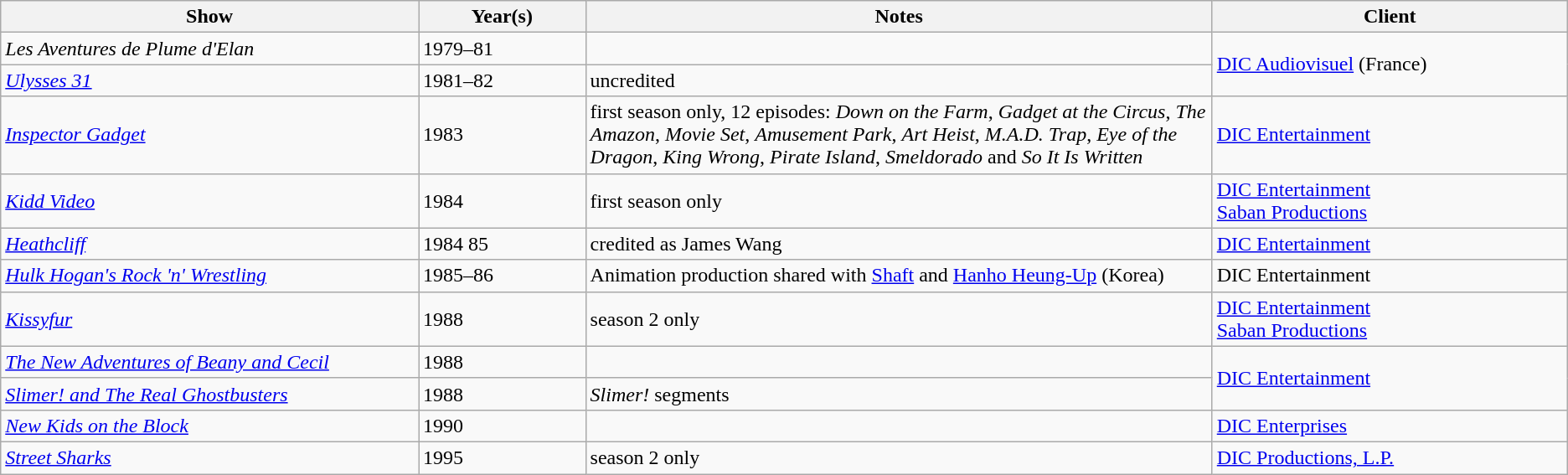<table class="wikitable sortable" style="width: auto; style="width:75%;" table-layout: fixed;" |>
<tr>
<th style="width:20%;">Show</th>
<th style="width:8%;">Year(s)</th>
<th style="width:30%;" class="unsortable">Notes</th>
<th style="width:17%;">Client</th>
</tr>
<tr>
<td><em>Les Aventures de Plume d'Elan</em> </td>
<td>1979–81</td>
<td></td>
<td rowspan="2"><a href='#'>DIC Audiovisuel</a> (France)</td>
</tr>
<tr>
<td><em><a href='#'>Ulysses 31</a></em> </td>
<td>1981–82</td>
<td>uncredited</td>
</tr>
<tr>
<td><em><a href='#'>Inspector Gadget</a></em></td>
<td>1983</td>
<td>first season only, 12 episodes: <em>Down on the Farm</em>, <em>Gadget at the Circus</em>, <em>The Amazon</em>, <em>Movie Set</em>, <em>Amusement Park</em>, <em>Art Heist</em>, <em>M.A.D. Trap</em>, <em>Eye of the Dragon</em>, <em>King Wrong</em>, <em>Pirate Island</em>, <em>Smeldorado</em> and <em>So It Is Written</em></td>
<td><a href='#'>DIC Entertainment</a></td>
</tr>
<tr>
<td><em><a href='#'>Kidd Video</a></em></td>
<td>1984</td>
<td>first season only</td>
<td><a href='#'>DIC Entertainment</a><br><a href='#'>Saban Productions</a></td>
</tr>
<tr>
<td><em><a href='#'>Heathcliff</a></em></td>
<td>1984 85</td>
<td>credited as James Wang</td>
<td><a href='#'>DIC Entertainment</a></td>
</tr>
<tr>
<td><em><a href='#'>Hulk Hogan's Rock 'n' Wrestling</a></em></td>
<td>1985–86</td>
<td>Animation production shared with <a href='#'>Shaft</a> and <a href='#'>Hanho Heung-Up</a> (Korea)</td>
<td>DIC Entertainment</td>
</tr>
<tr>
<td><em><a href='#'>Kissyfur</a></em></td>
<td>1988</td>
<td>season 2 only</td>
<td><a href='#'>DIC Entertainment</a><br><a href='#'>Saban Productions</a></td>
</tr>
<tr>
<td><em><a href='#'>The New Adventures of Beany and Cecil</a></em></td>
<td>1988</td>
<td></td>
<td rowspan="2"><a href='#'>DIC Entertainment</a></td>
</tr>
<tr>
<td><em><a href='#'>Slimer! and The Real Ghostbusters</a></em></td>
<td>1988</td>
<td><em>Slimer!</em> segments</td>
</tr>
<tr>
<td><em><a href='#'>New Kids on the Block</a></em></td>
<td>1990</td>
<td></td>
<td><a href='#'>DIC Enterprises</a></td>
</tr>
<tr>
<td><em><a href='#'>Street Sharks</a></em></td>
<td>1995</td>
<td>season 2 only</td>
<td><a href='#'>DIC Productions, L.P.</a></td>
</tr>
</table>
